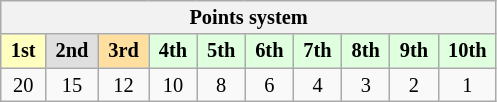<table class="wikitable" style="font-size: 85%; text-align: center">
<tr>
<th colspan=19>Points system</th>
</tr>
<tr>
<td style="background:#ffffbf;"> <strong>1st</strong> </td>
<td style="background:#dfdfdf;"> <strong>2nd</strong> </td>
<td style="background:#ffdf9f;"> <strong>3rd</strong> </td>
<td style="background:#dfffdf;"> <strong>4th</strong> </td>
<td style="background:#dfffdf;"> <strong>5th</strong> </td>
<td style="background:#dfffdf;"> <strong>6th</strong> </td>
<td style="background:#dfffdf;"> <strong>7th</strong> </td>
<td style="background:#dfffdf;"> <strong>8th</strong> </td>
<td style="background:#dfffdf;"> <strong>9th</strong> </td>
<td style="background:#dfffdf;"> <strong>10th</strong> </td>
</tr>
<tr>
<td>20</td>
<td>15</td>
<td>12</td>
<td>10</td>
<td>8</td>
<td>6</td>
<td>4</td>
<td>3</td>
<td>2</td>
<td>1</td>
</tr>
</table>
